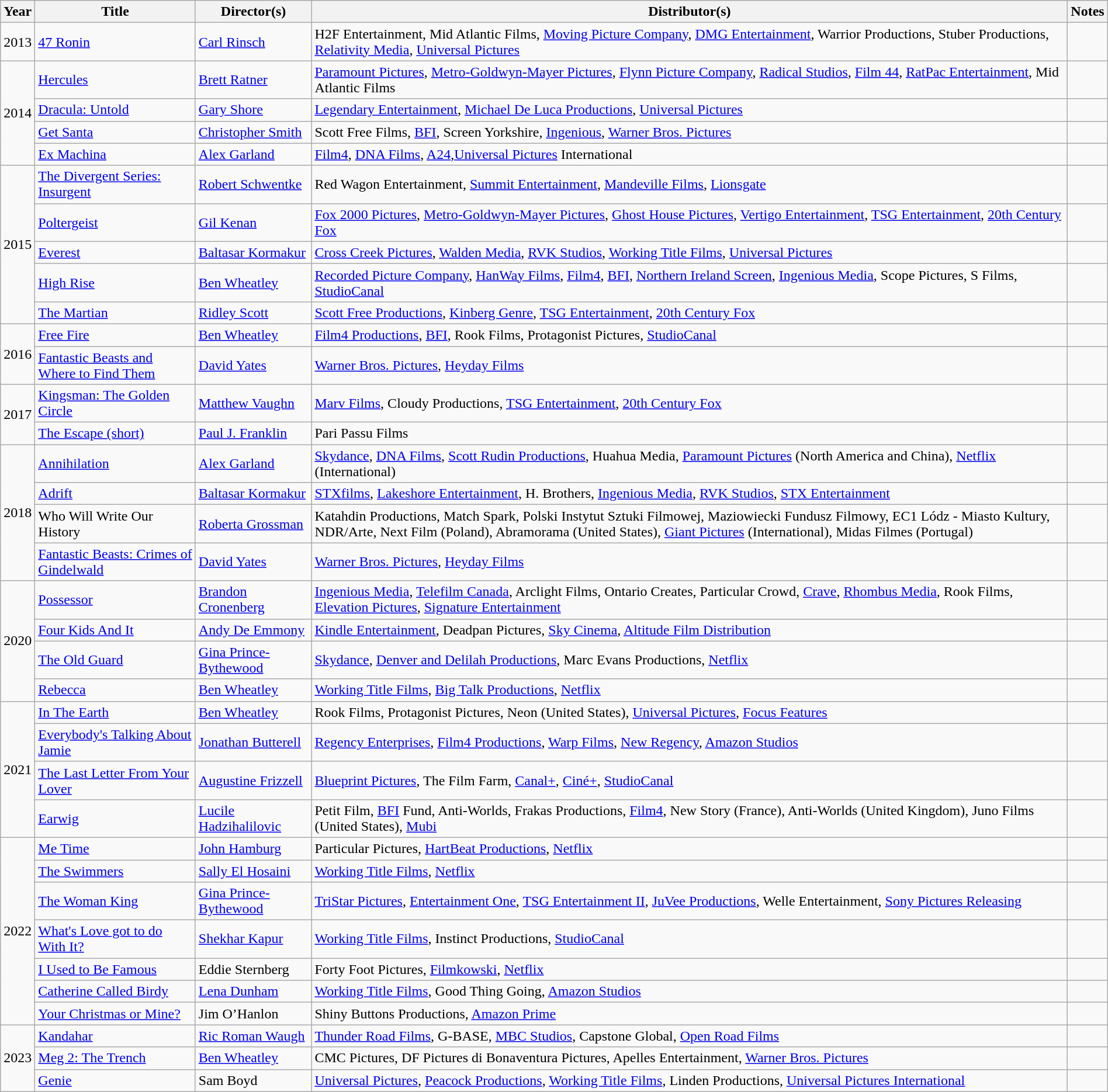<table class="wikitable" style="width: 100%">
<tr>
<th>Year</th>
<th>Title</th>
<th>Director(s)</th>
<th>Distributor(s)</th>
<th>Notes</th>
</tr>
<tr>
<td>2013</td>
<td><a href='#'>47 Ronin</a></td>
<td><a href='#'>Carl Rinsch</a></td>
<td>H2F Entertainment, Mid Atlantic Films, <a href='#'>Moving Picture Company</a>, <a href='#'>DMG Entertainment</a>, Warrior Productions, Stuber Productions, <a href='#'>Relativity Media</a>, <a href='#'>Universal Pictures</a></td>
<td></td>
</tr>
<tr>
<td rowspan="4">2014</td>
<td><a href='#'>Hercules</a></td>
<td><a href='#'>Brett Ratner</a></td>
<td><a href='#'>Paramount Pictures</a>, <a href='#'>Metro-Goldwyn-Mayer Pictures</a>, <a href='#'>Flynn Picture Company</a>, <a href='#'>Radical Studios</a>, <a href='#'>Film 44</a>, <a href='#'>RatPac Entertainment</a>, Mid Atlantic Films</td>
<td></td>
</tr>
<tr>
<td><a href='#'>Dracula: Untold</a></td>
<td><a href='#'>Gary Shore</a></td>
<td><a href='#'>Legendary Entertainment</a>, <a href='#'>Michael De Luca Productions</a>, <a href='#'>Universal Pictures</a></td>
<td></td>
</tr>
<tr>
<td><a href='#'>Get Santa</a></td>
<td><a href='#'>Christopher Smith</a></td>
<td>Scott Free Films, <a href='#'>BFI</a>, Screen Yorkshire, <a href='#'>Ingenious</a>, <a href='#'>Warner Bros. Pictures</a></td>
<td></td>
</tr>
<tr>
<td><a href='#'>Ex Machina</a></td>
<td><a href='#'>Alex Garland</a></td>
<td><a href='#'>Film4</a>, <a href='#'>DNA Films</a>, <a href='#'>A24</a>,<a href='#'>Universal Pictures</a> International</td>
<td></td>
</tr>
<tr>
<td rowspan="5">2015</td>
<td><a href='#'>The Divergent Series: Insurgent</a></td>
<td><a href='#'>Robert Schwentke</a></td>
<td>Red Wagon Entertainment, <a href='#'>Summit Entertainment</a>, <a href='#'>Mandeville Films</a>, <a href='#'>Lionsgate</a></td>
<td></td>
</tr>
<tr>
<td><a href='#'>Poltergeist</a></td>
<td><a href='#'>Gil Kenan</a></td>
<td><a href='#'>Fox 2000 Pictures</a>, <a href='#'>Metro-Goldwyn-Mayer Pictures</a>, <a href='#'>Ghost House Pictures</a>, <a href='#'>Vertigo Entertainment</a>, <a href='#'>TSG Entertainment</a>, <a href='#'>20th Century Fox</a></td>
<td></td>
</tr>
<tr>
<td><a href='#'>Everest</a></td>
<td><a href='#'>Baltasar Kormakur</a></td>
<td><a href='#'>Cross Creek Pictures</a>, <a href='#'>Walden Media</a>, <a href='#'>RVK Studios</a>, <a href='#'>Working Title Films</a>, <a href='#'>Universal Pictures</a></td>
<td></td>
</tr>
<tr>
<td><a href='#'>High Rise</a></td>
<td><a href='#'>Ben Wheatley</a></td>
<td><a href='#'>Recorded Picture Company</a>, <a href='#'>HanWay Films</a>, <a href='#'>Film4</a>, <a href='#'>BFI</a>, <a href='#'>Northern Ireland Screen</a>, <a href='#'>Ingenious Media</a>, Scope Pictures, S Films, <a href='#'>StudioCanal</a></td>
<td></td>
</tr>
<tr>
<td><a href='#'>The Martian</a></td>
<td><a href='#'>Ridley Scott</a></td>
<td><a href='#'>Scott Free Productions</a>, <a href='#'>Kinberg Genre</a>, <a href='#'>TSG Entertainment</a>, <a href='#'>20th Century Fox</a></td>
<td></td>
</tr>
<tr>
<td rowspan="2">2016</td>
<td><a href='#'>Free Fire</a></td>
<td><a href='#'>Ben Wheatley</a></td>
<td><a href='#'>Film4 Productions</a>, <a href='#'>BFI</a>, Rook Films, Protagonist Pictures, <a href='#'>StudioCanal</a></td>
<td></td>
</tr>
<tr>
<td><a href='#'>Fantastic Beasts and Where to Find Them</a></td>
<td><a href='#'>David Yates</a></td>
<td><a href='#'>Warner Bros. Pictures</a>, <a href='#'>Heyday Films</a></td>
<td></td>
</tr>
<tr>
<td rowspan="2">2017</td>
<td><a href='#'>Kingsman: The Golden Circle</a></td>
<td><a href='#'>Matthew Vaughn</a></td>
<td><a href='#'>Marv Films</a>, Cloudy Productions, <a href='#'>TSG Entertainment</a>, <a href='#'>20th Century Fox</a></td>
<td></td>
</tr>
<tr>
<td><a href='#'>The Escape (short)</a></td>
<td><a href='#'>Paul J. Franklin</a></td>
<td>Pari Passu Films</td>
<td></td>
</tr>
<tr>
<td rowspan="4">2018</td>
<td><a href='#'>Annihilation</a></td>
<td><a href='#'>Alex Garland</a></td>
<td><a href='#'>Skydance</a>, <a href='#'>DNA Films</a>, <a href='#'>Scott Rudin Productions</a>, Huahua Media, <a href='#'>Paramount Pictures</a> (North America and China), <a href='#'>Netflix</a> (International)</td>
<td></td>
</tr>
<tr>
<td><a href='#'>Adrift</a></td>
<td><a href='#'>Baltasar Kormakur</a></td>
<td><a href='#'>STXfilms</a>, <a href='#'>Lakeshore Entertainment</a>, H. Brothers, <a href='#'>Ingenious Media</a>, <a href='#'>RVK Studios</a>, <a href='#'>STX Entertainment</a></td>
<td></td>
</tr>
<tr>
<td>Who Will Write Our History</td>
<td><a href='#'>Roberta Grossman</a></td>
<td>Katahdin Productions, Match Spark, Polski Instytut Sztuki Filmowej, Maziowiecki Fundusz Filmowy, EC1 Lódz - Miasto Kultury, NDR/Arte, Next Film (Poland), Abramorama (United States), <a href='#'>Giant Pictures</a> (International), Midas Filmes (Portugal)</td>
<td></td>
</tr>
<tr>
<td><a href='#'>Fantastic Beasts: Crimes of Gindelwald</a></td>
<td><a href='#'>David Yates</a></td>
<td><a href='#'>Warner Bros. Pictures</a>, <a href='#'>Heyday Films</a></td>
<td></td>
</tr>
<tr>
<td rowspan="4">2020</td>
<td><a href='#'>Possessor</a></td>
<td><a href='#'>Brandon Cronenberg</a></td>
<td><a href='#'>Ingenious Media</a>, <a href='#'>Telefilm Canada</a>, Arclight Films, Ontario Creates, Particular Crowd, <a href='#'>Crave</a>, <a href='#'>Rhombus Media</a>, Rook Films, <a href='#'>Elevation Pictures</a>, <a href='#'>Signature Entertainment</a></td>
<td></td>
</tr>
<tr>
<td><a href='#'>Four Kids And It</a></td>
<td><a href='#'>Andy De Emmony</a></td>
<td><a href='#'>Kindle Entertainment</a>, Deadpan Pictures, <a href='#'>Sky Cinema</a>, <a href='#'>Altitude Film Distribution</a></td>
<td></td>
</tr>
<tr>
<td><a href='#'>The Old Guard</a></td>
<td><a href='#'>Gina Prince-Bythewood</a></td>
<td><a href='#'>Skydance</a>, <a href='#'>Denver and Delilah Productions</a>, Marc Evans Productions, <a href='#'>Netflix</a></td>
<td></td>
</tr>
<tr>
<td><a href='#'>Rebecca</a></td>
<td><a href='#'>Ben Wheatley</a></td>
<td><a href='#'>Working Title Films</a>, <a href='#'>Big Talk Productions</a>, <a href='#'>Netflix</a></td>
<td></td>
</tr>
<tr>
<td rowspan="4">2021</td>
<td><a href='#'>In The Earth</a></td>
<td><a href='#'>Ben Wheatley</a></td>
<td>Rook Films, Protagonist Pictures, Neon (United States), <a href='#'>Universal Pictures</a>, <a href='#'>Focus Features</a></td>
<td></td>
</tr>
<tr>
<td><a href='#'>Everybody's Talking About Jamie</a></td>
<td><a href='#'>Jonathan Butterell</a></td>
<td><a href='#'>Regency Enterprises</a>, <a href='#'>Film4 Productions</a>, <a href='#'>Warp Films</a>, <a href='#'>New Regency</a>, <a href='#'>Amazon Studios</a></td>
<td></td>
</tr>
<tr>
<td><a href='#'>The Last Letter From Your Lover</a></td>
<td><a href='#'>Augustine Frizzell</a></td>
<td><a href='#'>Blueprint Pictures</a>, The Film Farm, <a href='#'>Canal+</a>, <a href='#'>Ciné+</a>, <a href='#'>StudioCanal</a></td>
<td></td>
</tr>
<tr>
<td><a href='#'>Earwig</a></td>
<td><a href='#'>Lucile Hadzihalilovic</a></td>
<td>Petit Film, <a href='#'>BFI</a> Fund, Anti-Worlds, Frakas Productions, <a href='#'>Film4</a>, New Story (France), Anti-Worlds (United Kingdom), Juno Films (United States), <a href='#'>Mubi</a></td>
<td></td>
</tr>
<tr>
<td rowspan="7">2022</td>
<td><a href='#'>Me Time</a></td>
<td><a href='#'>John Hamburg</a></td>
<td>Particular Pictures, <a href='#'>HartBeat Productions</a>, <a href='#'>Netflix</a></td>
<td></td>
</tr>
<tr>
<td><a href='#'>The Swimmers</a></td>
<td><a href='#'>Sally El Hosaini</a></td>
<td><a href='#'>Working Title Films</a>, <a href='#'>Netflix</a></td>
<td></td>
</tr>
<tr>
<td><a href='#'>The Woman King</a></td>
<td><a href='#'>Gina Prince-Bythewood</a></td>
<td><a href='#'>TriStar Pictures</a>, <a href='#'>Entertainment One</a>, <a href='#'>TSG Entertainment II</a>, <a href='#'>JuVee Productions</a>, Welle Entertainment, <a href='#'>Sony Pictures Releasing</a></td>
<td></td>
</tr>
<tr>
<td><a href='#'>What's Love got to do With It?</a></td>
<td><a href='#'>Shekhar Kapur</a></td>
<td><a href='#'>Working Title Films</a>, Instinct Productions, <a href='#'>StudioCanal</a></td>
<td></td>
</tr>
<tr>
<td><a href='#'>I Used to Be Famous</a></td>
<td>Eddie Sternberg</td>
<td>Forty Foot Pictures, <a href='#'>Filmkowski</a>, <a href='#'>Netflix</a></td>
<td></td>
</tr>
<tr>
<td><a href='#'>Catherine Called Birdy</a></td>
<td><a href='#'>Lena Dunham</a></td>
<td><a href='#'>Working Title Films</a>, Good Thing Going, <a href='#'>Amazon Studios</a></td>
<td></td>
</tr>
<tr>
<td><a href='#'>Your Christmas or Mine?</a></td>
<td>Jim O’Hanlon</td>
<td>Shiny Buttons Productions, <a href='#'>Amazon Prime</a></td>
<td></td>
</tr>
<tr>
<td rowspan="3">2023</td>
<td><a href='#'>Kandahar</a></td>
<td><a href='#'>Ric Roman Waugh</a></td>
<td><a href='#'>Thunder Road Films</a>, G-BASE, <a href='#'>MBC Studios</a>, Capstone Global, <a href='#'>Open Road Films</a></td>
<td></td>
</tr>
<tr>
<td><a href='#'>Meg 2: The Trench</a></td>
<td><a href='#'>Ben Wheatley</a></td>
<td>CMC Pictures, DF Pictures di Bonaventura Pictures, Apelles Entertainment, <a href='#'>Warner Bros. Pictures</a></td>
<td></td>
</tr>
<tr>
<td><a href='#'>Genie</a></td>
<td>Sam Boyd</td>
<td><a href='#'>Universal Pictures</a>, <a href='#'>Peacock Productions</a>, <a href='#'>Working Title Films</a>, Linden Productions, <a href='#'>Universal Pictures International</a></td>
<td></td>
</tr>
</table>
